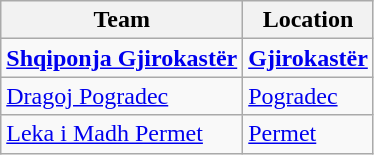<table class="wikitable sortable">
<tr>
<th>Team</th>
<th>Location</th>
</tr>
<tr>
<td><strong><a href='#'>Shqiponja Gjirokastër</a></strong></td>
<td><strong><a href='#'>Gjirokastër</a></strong></td>
</tr>
<tr>
<td><a href='#'>Dragoj Pogradec</a></td>
<td><a href='#'>Pogradec</a></td>
</tr>
<tr>
<td><a href='#'>Leka i Madh Permet</a></td>
<td><a href='#'>Permet</a></td>
</tr>
</table>
